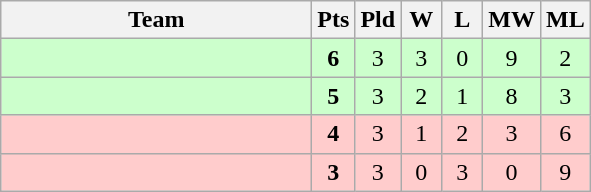<table class="wikitable" style="text-align:center">
<tr>
<th width=200>Team</th>
<th width=20>Pts</th>
<th width=20>Pld</th>
<th width=20>W</th>
<th width=20>L</th>
<th width=20>MW</th>
<th width=20>ML</th>
</tr>
<tr bgcolor="#ccffcc">
<td style="text-align:left;"></td>
<td><strong>6</strong></td>
<td>3</td>
<td>3</td>
<td>0</td>
<td>9</td>
<td>2</td>
</tr>
<tr bgcolor="#ccffcc">
<td style="text-align:left;"></td>
<td><strong>5</strong></td>
<td>3</td>
<td>2</td>
<td>1</td>
<td>8</td>
<td>3</td>
</tr>
<tr bgcolor="#ffcccc">
<td style="text-align:left;"></td>
<td><strong>4</strong></td>
<td>3</td>
<td>1</td>
<td>2</td>
<td>3</td>
<td>6</td>
</tr>
<tr bgcolor="#ffcccc">
<td style="text-align:left;"></td>
<td><strong>3</strong></td>
<td>3</td>
<td>0</td>
<td>3</td>
<td>0</td>
<td>9</td>
</tr>
</table>
